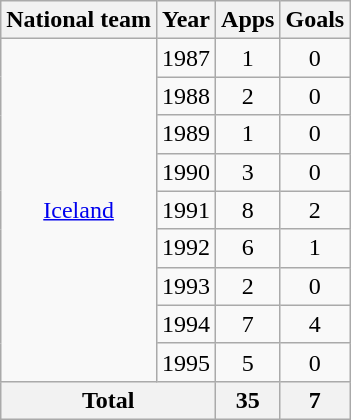<table class=wikitable style="text-align: center">
<tr>
<th>National team</th>
<th>Year</th>
<th>Apps</th>
<th>Goals</th>
</tr>
<tr>
<td rowspan=9><a href='#'>Iceland</a></td>
<td>1987</td>
<td>1</td>
<td>0</td>
</tr>
<tr>
<td>1988</td>
<td>2</td>
<td>0</td>
</tr>
<tr>
<td>1989</td>
<td>1</td>
<td>0</td>
</tr>
<tr>
<td>1990</td>
<td>3</td>
<td>0</td>
</tr>
<tr>
<td>1991</td>
<td>8</td>
<td>2</td>
</tr>
<tr>
<td>1992</td>
<td>6</td>
<td>1</td>
</tr>
<tr>
<td>1993</td>
<td>2</td>
<td>0</td>
</tr>
<tr>
<td>1994</td>
<td>7</td>
<td>4</td>
</tr>
<tr>
<td>1995</td>
<td>5</td>
<td>0</td>
</tr>
<tr>
<th colspan=2>Total</th>
<th>35</th>
<th>7</th>
</tr>
</table>
